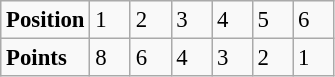<table class="wikitable" style="font-size: 95%;">
<tr>
<td><strong>Position</strong></td>
<td width=20>1</td>
<td width=20>2</td>
<td width=20>3</td>
<td width=20>4</td>
<td width=20>5</td>
<td width=20>6</td>
</tr>
<tr>
<td><strong>Points</strong></td>
<td>8</td>
<td>6</td>
<td>4</td>
<td>3</td>
<td>2</td>
<td>1</td>
</tr>
</table>
